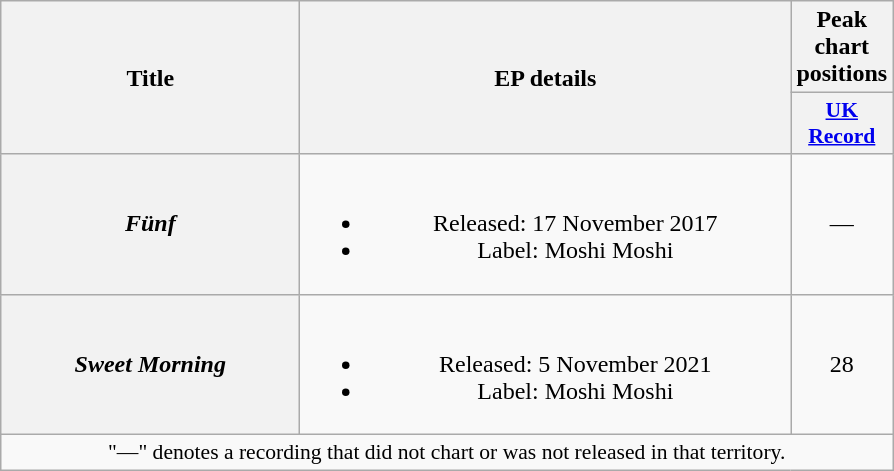<table class="wikitable plainrowheaders" style="text-align:center;">
<tr>
<th scope="col" rowspan="2" style="width:12em;">Title</th>
<th scope="col" rowspan="2" style="width:20em;">EP details</th>
<th scope="col" colspan="1">Peak chart positions</th>
</tr>
<tr>
<th scope="col" style="width:3em;font-size:90%;"><a href='#'>UK<br>Record</a><br></th>
</tr>
<tr>
<th scope="row"><em>Fünf</em></th>
<td><br><ul><li>Released: 17 November 2017</li><li>Label: Moshi Moshi</li></ul></td>
<td>—</td>
</tr>
<tr>
<th scope="row"><em>Sweet Morning</em></th>
<td><br><ul><li>Released: 5 November 2021</li><li>Label: Moshi Moshi</li></ul></td>
<td>28</td>
</tr>
<tr>
<td colspan="12" style="font-size:90%">"—" denotes a recording that did not chart or was not released in that territory.</td>
</tr>
</table>
